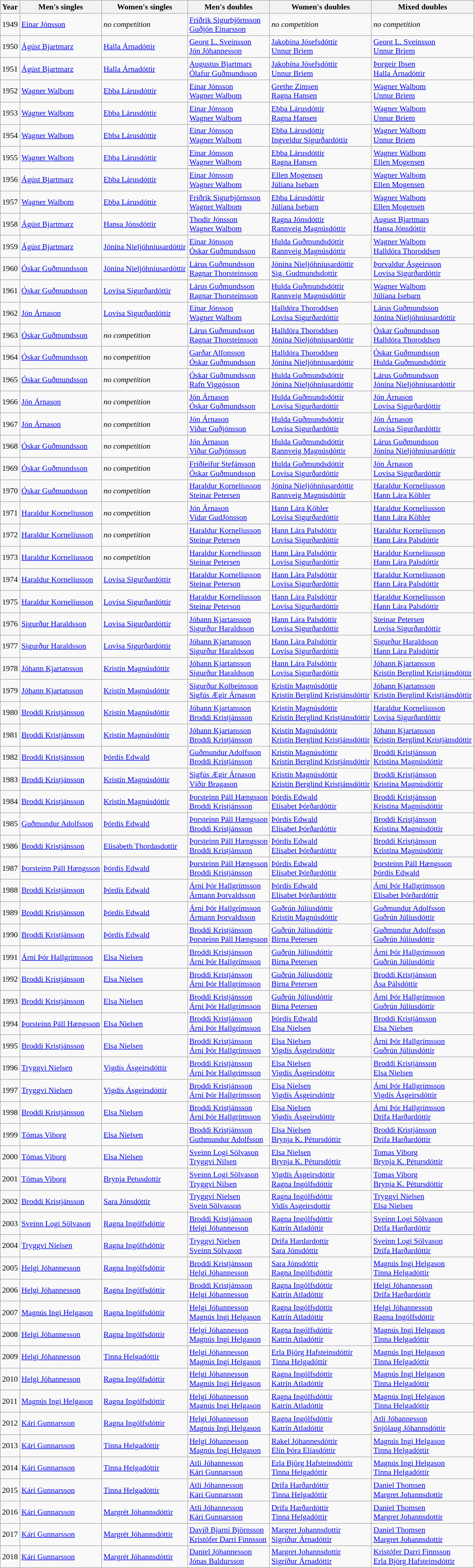<table class=wikitable style="font-size:90%;">
<tr>
<th>Year</th>
<th>Men's singles</th>
<th>Women's singles</th>
<th>Men's doubles</th>
<th>Women's doubles</th>
<th>Mixed doubles</th>
</tr>
<tr>
<td>1949</td>
<td><a href='#'>Einar Jónsson</a></td>
<td><em>no competition</em></td>
<td><a href='#'>Friðrik Sigurbjörnsson</a><br><a href='#'>Guðjón Einarsson</a></td>
<td><em>no competition</em></td>
<td><em>no competition</em></td>
</tr>
<tr>
<td>1950</td>
<td><a href='#'>Ágúst Bjartmarz</a></td>
<td><a href='#'>Halla Árnadóttir</a></td>
<td><a href='#'>Georg L. Sveinsson</a><br><a href='#'>Jón Jóhannesson</a></td>
<td><a href='#'>Jakobína Jósefsdóttir</a><br><a href='#'>Unnur Briem</a></td>
<td><a href='#'>Georg L. Sveinsson</a><br><a href='#'>Unnur Briem</a></td>
</tr>
<tr>
<td>1951</td>
<td><a href='#'>Ágúst Bjartmarz</a></td>
<td><a href='#'>Halla Árnadóttir</a></td>
<td><a href='#'>Augustus Bjartmars</a><br><a href='#'>Ólafur Guðmundsson</a></td>
<td><a href='#'>Jakobína Jósefsdóttir</a><br><a href='#'>Unnur Briem</a></td>
<td><a href='#'>Þorgeir Ibsen</a><br><a href='#'>Halla Árnadóttir</a></td>
</tr>
<tr>
<td>1952</td>
<td><a href='#'>Wagner Walbom</a></td>
<td><a href='#'>Ebba Lárusdóttir</a></td>
<td><a href='#'>Einar Jónsson</a><br><a href='#'>Wagner Walbom</a></td>
<td><a href='#'>Grethe Zimsen</a><br><a href='#'>Ragna Hansen</a></td>
<td><a href='#'>Wagner Walbom</a><br><a href='#'>Unnur Briem</a></td>
</tr>
<tr>
<td>1953</td>
<td><a href='#'>Wagner Walbom</a></td>
<td><a href='#'>Ebba Lárusdóttir</a></td>
<td><a href='#'>Einar Jónsson</a><br><a href='#'>Wagner Walbom</a></td>
<td><a href='#'>Ebba Lárusdóttir</a><br><a href='#'>Ragna Hansen</a></td>
<td><a href='#'>Wagner Walbom</a><br><a href='#'>Unnur Briem</a></td>
</tr>
<tr>
<td>1954</td>
<td><a href='#'>Wagner Walbom</a></td>
<td><a href='#'>Ebba Lárusdóttir</a></td>
<td><a href='#'>Einar Jónsson</a><br><a href='#'>Wagner Walbom</a></td>
<td><a href='#'>Ebba Lárusdóttir</a><br><a href='#'>Ingveldur Sigurðardóttir</a></td>
<td><a href='#'>Wagner Walbom</a><br><a href='#'>Unnur Briem</a></td>
</tr>
<tr>
<td>1955</td>
<td><a href='#'>Wagner Walbom</a></td>
<td><a href='#'>Ebba Lárusdóttir</a></td>
<td><a href='#'>Einar Jónsson</a><br><a href='#'>Wagner Walbom</a></td>
<td><a href='#'>Ebba Lárusdóttir</a><br><a href='#'>Ragna Hansen</a></td>
<td><a href='#'>Wagner Walbom</a><br><a href='#'>Ellen Mogensen</a></td>
</tr>
<tr>
<td>1956</td>
<td><a href='#'>Ágúst Bjartmarz</a></td>
<td><a href='#'>Ebba Lárusdóttir</a></td>
<td><a href='#'>Einar Jónsson</a><br><a href='#'>Wagner Walbom</a></td>
<td><a href='#'>Ellen Mogensen</a><br><a href='#'>Júlíana Isebarn</a></td>
<td><a href='#'>Wagner Walbom</a><br><a href='#'>Ellen Mogensen</a></td>
</tr>
<tr>
<td>1957</td>
<td><a href='#'>Wagner Walbom</a></td>
<td><a href='#'>Ebba Lárusdóttir</a></td>
<td><a href='#'>Friðrik Sigurbjörnsson</a><br><a href='#'>Wagner Walbom</a></td>
<td><a href='#'>Ebba Lárusdóttir</a><br><a href='#'>Júlíana Isebarn</a></td>
<td><a href='#'>Wagner Walbom</a><br><a href='#'>Ellen Mogensen</a></td>
</tr>
<tr>
<td>1958</td>
<td><a href='#'>Ágúst Bjartmarz</a></td>
<td><a href='#'>Hansa Jónsdóttir</a></td>
<td><a href='#'>Thodir Jónsson</a><br><a href='#'>Wagner Walbom</a></td>
<td><a href='#'>Ragna Jónsdóttir</a><br><a href='#'>Rannveig Magnúsdóttir</a></td>
<td><a href='#'>August Bjartmars</a><br><a href='#'>Hansa Jónsdóttir</a></td>
</tr>
<tr>
<td>1959</td>
<td><a href='#'>Ágúst Bjartmarz</a></td>
<td><a href='#'>Jónína Nieljóhníusardóttir</a></td>
<td><a href='#'>Einar Jónsson</a><br><a href='#'>Óskar Guðmundsson</a></td>
<td><a href='#'>Hulda Guðmundsdóttir</a><br><a href='#'>Rannveig Magnúsdóttir</a></td>
<td><a href='#'>Wagner Walbom</a><br><a href='#'>Halldóra Thoroddsen</a></td>
</tr>
<tr>
<td>1960</td>
<td><a href='#'>Óskar Guðmundsson</a></td>
<td><a href='#'>Jónína Nieljóhníusardóttir</a></td>
<td><a href='#'>Lárus Guðmundsson</a><br><a href='#'>Ragnar Thorsteinsson</a></td>
<td><a href='#'>Jónína Nieljóhníusardóttir</a><br><a href='#'>Sig. Gudmundsdottir</a></td>
<td><a href='#'>Þorvaldur Ásgeirsson</a><br><a href='#'>Lovísa Sigurðardóttir</a></td>
</tr>
<tr>
<td>1961</td>
<td><a href='#'>Óskar Guðmundsson</a></td>
<td><a href='#'>Lovísa Sigurðardóttir</a></td>
<td><a href='#'>Lárus Guðmundsson</a><br><a href='#'>Ragnar Thorsteinsson</a></td>
<td><a href='#'>Hulda Guðmundsdóttir</a><br><a href='#'>Rannveig Magnúsdóttir</a></td>
<td><a href='#'>Wagner Walbom</a><br><a href='#'>Júlíana Isebarn</a></td>
</tr>
<tr>
<td>1962</td>
<td><a href='#'>Jón Árnason</a></td>
<td><a href='#'>Lovísa Sigurðardóttir</a></td>
<td><a href='#'>Einar Jónsson</a><br><a href='#'>Wagner Walbom</a></td>
<td><a href='#'>Halldóra Thoroddsen</a><br><a href='#'>Lovísa Sigurðardóttir</a></td>
<td><a href='#'>Lárus Guðmundsson</a><br><a href='#'>Jónína Nieljóhníusardóttir</a></td>
</tr>
<tr>
<td>1963</td>
<td><a href='#'>Óskar Guðmundsson</a></td>
<td><em>no competition</em></td>
<td><a href='#'>Lárus Guðmundsson</a><br><a href='#'>Ragnar Thorsteinsson</a></td>
<td><a href='#'>Halldóra Thoroddsen</a><br><a href='#'>Jónína Nieljóhníusardóttir</a></td>
<td><a href='#'>Óskar Guðmundsson</a><br><a href='#'>Halldóra Thoroddsen</a></td>
</tr>
<tr>
<td>1964</td>
<td><a href='#'>Óskar Guðmundsson</a></td>
<td><em>no competition</em></td>
<td><a href='#'>Garðar Alfonsson</a><br><a href='#'>Óskar Guðmundsson</a></td>
<td><a href='#'>Halldóra Thoroddsen</a><br><a href='#'>Jónína Nieljóhníusardóttir</a></td>
<td><a href='#'>Óskar Guðmundsson</a><br><a href='#'>Hulda Guðmundsdóttir</a></td>
</tr>
<tr>
<td>1965</td>
<td><a href='#'>Óskar Guðmundsson</a></td>
<td><em>no competition</em></td>
<td><a href='#'>Óskar Guðmundsson</a><br><a href='#'>Rafn Viggósson</a></td>
<td><a href='#'>Hulda Guðmundsdóttir</a><br><a href='#'>Jónína Nieljóhníusardóttir</a></td>
<td><a href='#'>Lárus Guðmundsson</a><br><a href='#'>Jónína Nieljóhníusardóttir</a></td>
</tr>
<tr>
<td>1966</td>
<td><a href='#'>Jón Árnason</a></td>
<td><em>no competition</em></td>
<td><a href='#'>Jón Árnason</a><br><a href='#'>Óskar Guðmundsson</a></td>
<td><a href='#'>Hulda Guðmundsdóttir</a><br><a href='#'>Lovísa Sigurðardóttir</a></td>
<td><a href='#'>Jón Árnason</a><br><a href='#'>Lovísa Sigurðardóttir</a></td>
</tr>
<tr>
<td>1967</td>
<td><a href='#'>Jón Árnason</a></td>
<td><em>no competition</em></td>
<td><a href='#'>Jón Árnason</a><br><a href='#'>Viðar Guðjónsson</a></td>
<td><a href='#'>Hulda Guðmundsdóttir</a><br><a href='#'>Lovísa Sigurðardóttir</a></td>
<td><a href='#'>Jón Árnason</a><br><a href='#'>Lovísa Sigurðardóttir</a></td>
</tr>
<tr>
<td>1968</td>
<td><a href='#'>Óskar Guðmundsson</a></td>
<td><em>no competition</em></td>
<td><a href='#'>Jón Árnason</a><br><a href='#'>Viðar Guðjónsson</a></td>
<td><a href='#'>Hulda Guðmundsdóttir</a><br><a href='#'>Rannveig Magnúsdóttir</a></td>
<td><a href='#'>Lárus Guðmundsson</a><br><a href='#'>Jónína Nieljóhníusardóttir</a></td>
</tr>
<tr>
<td>1969</td>
<td><a href='#'>Óskar Guðmundsson</a></td>
<td><em>no competition</em></td>
<td><a href='#'>Friðleifur Stefánsson</a><br><a href='#'>Óskar Guðmundsson</a></td>
<td><a href='#'>Hulda Guðmundsdóttir</a><br><a href='#'>Lovísa Sigurðardóttir</a></td>
<td><a href='#'>Jón Árnason</a><br><a href='#'>Lovísa Sigurðardóttir</a></td>
</tr>
<tr>
<td>1970</td>
<td><a href='#'>Óskar Guðmundsson</a></td>
<td><em>no competition</em></td>
<td><a href='#'>Haraldur Kornelíusson</a><br><a href='#'>Steinar Petersen</a></td>
<td><a href='#'>Jónína Nieljóhníusardóttir</a><br><a href='#'>Rannveig Magnúsdóttir</a></td>
<td><a href='#'>Haraldur Kornelíusson</a><br><a href='#'>Hann Lára Köhler</a></td>
</tr>
<tr>
<td>1971</td>
<td><a href='#'>Haraldur Kornelíusson</a></td>
<td><em>no competition</em></td>
<td><a href='#'>Jón Árnason</a><br><a href='#'>Vidar GudJónsson</a></td>
<td><a href='#'>Hann Lára Köhler</a><br><a href='#'>Lovísa Sigurðardóttir</a></td>
<td><a href='#'>Haraldur Kornelíusson</a><br><a href='#'>Hann Lára Köhler</a></td>
</tr>
<tr>
<td>1972</td>
<td><a href='#'>Haraldur Kornelíusson</a></td>
<td><em>no competition</em></td>
<td><a href='#'>Haraldur Kornelíusson</a><br><a href='#'>Steinar Petersen</a></td>
<td><a href='#'>Hann Lára Palsdóttir</a><br><a href='#'>Lovísa Sigurðardóttir</a></td>
<td><a href='#'>Haraldur Kornelíusson</a><br><a href='#'>Hann Lára Palsdóttir</a></td>
</tr>
<tr>
<td>1973</td>
<td><a href='#'>Haraldur Kornelíusson</a></td>
<td><em>no competition</em></td>
<td><a href='#'>Haraldur Kornelíusson</a><br><a href='#'>Steinar Petersen</a></td>
<td><a href='#'>Hann Lára Palsdóttir</a><br><a href='#'>Lovísa Sigurðardóttir</a></td>
<td><a href='#'>Haraldur Kornelíusson</a><br><a href='#'>Hann Lára Palsdóttir</a></td>
</tr>
<tr>
<td>1974</td>
<td><a href='#'>Haraldur Kornelíusson</a></td>
<td><a href='#'>Lovísa Sigurðardóttir</a></td>
<td><a href='#'>Haraldur Kornelíusson</a><br><a href='#'>Steinar Peterson</a></td>
<td><a href='#'>Hann Lára Palsdóttir</a><br><a href='#'>Lovísa Sigurðardóttir</a></td>
<td><a href='#'>Haraldur Kornelíusson</a><br><a href='#'>Hann Lára Palsdóttir</a></td>
</tr>
<tr>
<td>1975</td>
<td><a href='#'>Haraldur Kornelíusson</a></td>
<td><a href='#'>Lovísa Sigurðardóttir</a></td>
<td><a href='#'>Haraldur Kornelíusson</a><br><a href='#'>Steinar Peterson</a></td>
<td><a href='#'>Hann Lára Palsdóttir</a><br><a href='#'>Lovísa Sigurðardóttir</a></td>
<td><a href='#'>Haraldur Kornelíusson</a><br><a href='#'>Hann Lára Palsdóttir</a></td>
</tr>
<tr>
<td>1976</td>
<td><a href='#'>Sigurður Haraldsson</a></td>
<td><a href='#'>Lovísa Sigurðardóttir</a></td>
<td><a href='#'>Jóhann Kjartansson</a><br><a href='#'>Sigurður Haraldsson</a></td>
<td><a href='#'>Hann Lára Palsdóttir</a><br><a href='#'>Lovísa Sigurðardóttir</a></td>
<td><a href='#'>Steinar Petersen</a><br><a href='#'>Lovísa Sigurðardóttir</a></td>
</tr>
<tr>
<td>1977</td>
<td><a href='#'>Sigurður Haraldsson</a></td>
<td><a href='#'>Lovísa Sigurðardóttir</a></td>
<td><a href='#'>Jóhann Kjartansson</a><br><a href='#'>Sigurður Haraldsson</a></td>
<td><a href='#'>Hann Lára Palsdóttir</a><br><a href='#'>Lovísa Sigurðardóttir</a></td>
<td><a href='#'>Sigurður Haraldsson</a><br><a href='#'>Hann Lára Palsdóttir</a></td>
</tr>
<tr>
<td>1978</td>
<td><a href='#'>Jóhann Kjartansson</a></td>
<td><a href='#'>Kristín Magnúsdóttir</a></td>
<td><a href='#'>Jóhann Kjartansson</a><br><a href='#'>Sigurður Haraldsson</a></td>
<td><a href='#'>Hann Lára Palsdóttir</a><br><a href='#'>Lovísa Sigurðardóttir</a></td>
<td><a href='#'>Jóhann Kjartansson</a><br><a href='#'>Kristín Berglind Kristjánsdóttir</a></td>
</tr>
<tr>
<td>1979</td>
<td><a href='#'>Jóhann Kjartansson</a></td>
<td><a href='#'>Kristín Magnúsdóttir</a></td>
<td><a href='#'>Sigurður Kolbeinsson</a><br><a href='#'>Sigfús Ægir Árnason</a></td>
<td><a href='#'>Kristín Magnúsdóttir</a><br><a href='#'>Kristín Berglind Kristjánsdóttir</a></td>
<td><a href='#'>Jóhann Kjartansson</a><br><a href='#'>Kristín Berglind Kristjánsdóttir</a></td>
</tr>
<tr>
<td>1980</td>
<td><a href='#'>Broddi Kristjánsson</a></td>
<td><a href='#'>Kristín Magnúsdóttir</a></td>
<td><a href='#'>Jóhann Kjartansson</a><br><a href='#'>Broddi Kristjánsson</a></td>
<td><a href='#'>Kristín Magnúsdóttir</a><br><a href='#'>Kristín Berglind Kristjánsdóttir</a></td>
<td><a href='#'>Haraldur Kornelíusson</a><br><a href='#'>Lovísa Sigurðardóttir</a></td>
</tr>
<tr>
<td>1981</td>
<td><a href='#'>Broddi Kristjánsson</a></td>
<td><a href='#'>Kristín Magnúsdóttir</a></td>
<td><a href='#'>Jóhann Kjartansson</a><br><a href='#'>Broddi Kristjánsson</a></td>
<td><a href='#'>Kristín Magnúsdóttir</a><br><a href='#'>Kristín Berglind Kristjánsdóttir</a></td>
<td><a href='#'>Jóhann Kjartansson</a><br><a href='#'>Kristín Berglind Kristjánsdóttir</a></td>
</tr>
<tr>
<td>1982</td>
<td><a href='#'>Broddi Kristjánsson</a></td>
<td><a href='#'>Þórdís Edwald</a></td>
<td><a href='#'>Guðmundur Adolfsson</a><br><a href='#'>Broddi Kristjánsson</a></td>
<td><a href='#'>Kristín Magnúsdóttir</a><br><a href='#'>Kristín Berglind Kristjánsdóttir</a></td>
<td><a href='#'>Broddi Kristjánsson</a><br><a href='#'>Kristina Magnúsdóttir</a></td>
</tr>
<tr>
<td>1983</td>
<td><a href='#'>Broddi Kristjánsson</a></td>
<td><a href='#'>Kristín Magnúsdóttir</a></td>
<td><a href='#'>Sigfús Ægir Árnason</a><br><a href='#'>Víðir Bragason</a></td>
<td><a href='#'>Kristín Magnúsdóttir</a><br><a href='#'>Kristín Berglind Kristjánsdóttir</a></td>
<td><a href='#'>Broddi Kristjánsson</a><br><a href='#'>Kristina Magnúsdóttir</a></td>
</tr>
<tr>
<td>1984</td>
<td><a href='#'>Broddi Kristjánsson</a></td>
<td><a href='#'>Kristín Magnúsdóttir</a></td>
<td><a href='#'>Þorsteinn Páll Hængsson</a><br><a href='#'>Broddi Kristjánsson</a></td>
<td><a href='#'>Þórdís Edwald</a><br><a href='#'>Elísabet Þórðardóttir</a></td>
<td><a href='#'>Broddi Kristjánsson</a><br><a href='#'>Kristina Magnúsdóttir</a></td>
</tr>
<tr>
<td>1985</td>
<td><a href='#'>Guðmundur Adolfsson</a></td>
<td><a href='#'>Þórdís Edwald</a></td>
<td><a href='#'>Þorsteinn Páll Hængsson</a><br><a href='#'>Broddi Kristjánsson</a></td>
<td><a href='#'>Þórdís Edwald</a><br><a href='#'>Elísabet Þórðardóttir</a></td>
<td><a href='#'>Broddi Kristjánsson</a><br><a href='#'>Kristina Magnúsdóttir</a></td>
</tr>
<tr>
<td>1986</td>
<td><a href='#'>Broddi Kristjánsson</a></td>
<td><a href='#'>Elisabeth Thordasdottir</a></td>
<td><a href='#'>Þorsteinn Páll Hængsson</a><br><a href='#'>Broddi Kristjánsson</a></td>
<td><a href='#'>Þórdís Edwald</a><br><a href='#'>Elísabet Þórðardóttir</a></td>
<td><a href='#'>Broddi Kristjánsson</a><br><a href='#'>Kristina Magnúsdóttir</a></td>
</tr>
<tr>
<td>1987</td>
<td><a href='#'>Þorsteinn Páll Hængsson</a></td>
<td><a href='#'>Þórdís Edwald</a></td>
<td><a href='#'>Þorsteinn Páll Hængsson</a><br><a href='#'>Broddi Kristjánsson</a></td>
<td><a href='#'>Þórdís Edwald</a><br><a href='#'>Elísabet Þórðardóttir</a></td>
<td><a href='#'>Þorsteinn Páll Hængsson</a><br><a href='#'>Þórdís Edwald</a></td>
</tr>
<tr>
<td>1988</td>
<td><a href='#'>Broddi Kristjánsson</a></td>
<td><a href='#'>Þórdís Edwald</a></td>
<td><a href='#'>Árni Þór Hallgrímsson</a><br><a href='#'>Ármann Þorvaldsson</a></td>
<td><a href='#'>Þórdís Edwald</a><br><a href='#'>Elísabet Þórðardóttir</a></td>
<td><a href='#'>Árni Þór Hallgrímsson</a><br><a href='#'>Elísabet Þórðardóttir</a></td>
</tr>
<tr>
<td>1989</td>
<td><a href='#'>Broddi Kristjánsson</a></td>
<td><a href='#'>Þórdís Edwald</a></td>
<td><a href='#'>Árni Þór Hallgrímsson</a><br><a href='#'>Ármann Þorvaldsson</a></td>
<td><a href='#'>Guðrún Júlíusdóttir</a><br><a href='#'>Kristín Magnúsdóttir</a></td>
<td><a href='#'>Guðmundur Adolfsson</a><br><a href='#'>Guðrún Júlíusdóttir</a></td>
</tr>
<tr>
<td>1990</td>
<td><a href='#'>Broddi Kristjánsson</a></td>
<td><a href='#'>Þórdís Edwald</a></td>
<td><a href='#'>Broddi Kristjánsson</a><br><a href='#'>Þorsteinn Páll Hængsson</a></td>
<td><a href='#'>Guðrún Júlíusdóttir</a><br><a href='#'>Birna Petersen</a></td>
<td><a href='#'>Guðmundur Adolfsson</a><br><a href='#'>Guðrún Júlíusdóttir</a></td>
</tr>
<tr>
<td>1991</td>
<td><a href='#'>Árni Þór Hallgrímsson</a></td>
<td><a href='#'>Elsa Nielsen</a></td>
<td><a href='#'>Broddi Kristjánsson</a><br><a href='#'>Árni Þór Hallgrímsson</a></td>
<td><a href='#'>Guðrún Júlíusdóttir</a><br><a href='#'>Birna Petersen</a></td>
<td><a href='#'>Árni Þór Hallgrímsson</a><br><a href='#'>Guðrún Júlíusdóttir</a></td>
</tr>
<tr>
<td>1992</td>
<td><a href='#'>Broddi Kristjánsson</a></td>
<td><a href='#'>Elsa Nielsen</a></td>
<td><a href='#'>Broddi Kristjánsson</a><br><a href='#'>Árni Þór Hallgrímsson</a></td>
<td><a href='#'>Guðrún Júlíusdóttir</a><br><a href='#'>Birna Petersen</a></td>
<td><a href='#'>Broddi Kristjánsson</a><br><a href='#'>Ása Pálsdóttir</a></td>
</tr>
<tr>
<td>1993</td>
<td><a href='#'>Broddi Kristjánsson</a></td>
<td><a href='#'>Elsa Nielsen</a></td>
<td><a href='#'>Broddi Kristjánsson</a><br><a href='#'>Árni Þór Hallgrímsson</a></td>
<td><a href='#'>Guðrún Júlíusdóttir</a><br><a href='#'>Birna Petersen</a></td>
<td><a href='#'>Árni Þór Hallgrímsson</a><br><a href='#'>Guðrún Júlíusdóttir</a></td>
</tr>
<tr>
<td>1994</td>
<td><a href='#'>Þorsteinn Páll Hængsson</a></td>
<td><a href='#'>Elsa Nielsen</a></td>
<td><a href='#'>Broddi Kristjánsson</a><br><a href='#'>Árni Þór Hallgrímsson</a></td>
<td><a href='#'>Þórdís Edwald</a><br><a href='#'>Elsa Nielsen</a></td>
<td><a href='#'>Broddi Kristjánsson</a><br><a href='#'>Elsa Nielsen</a></td>
</tr>
<tr>
<td>1995</td>
<td><a href='#'>Broddi Kristjánsson</a></td>
<td><a href='#'>Elsa Nielsen</a></td>
<td><a href='#'>Broddi Kristjánsson</a><br><a href='#'>Árni Þór Hallgrímsson</a></td>
<td><a href='#'>Elsa Nielsen</a><br><a href='#'>Vigdís Ásgeirsdóttir</a></td>
<td><a href='#'>Árni Þór Hallgrímsson</a><br><a href='#'>Guðrún Júlíusdóttir</a></td>
</tr>
<tr>
<td>1996</td>
<td><a href='#'>Tryggvi Nielsen</a></td>
<td><a href='#'>Vigdís Ásgeirsdóttir</a></td>
<td><a href='#'>Broddi Kristjánsson</a><br><a href='#'>Árni Þór Hallgrímsson</a></td>
<td><a href='#'>Elsa Nielsen</a><br><a href='#'>Vigdís Ásgeirsdóttir</a></td>
<td><a href='#'>Broddi Kristjánsson</a><br><a href='#'>Elsa Nielsen</a></td>
</tr>
<tr>
<td>1997</td>
<td><a href='#'>Tryggvi Nielsen</a></td>
<td><a href='#'>Vigdís Ásgeirsdóttir</a></td>
<td><a href='#'>Broddi Kristjánsson</a><br><a href='#'>Árni Þór Hallgrímsson</a></td>
<td><a href='#'>Elsa Nielsen</a><br><a href='#'>Vigdís Ásgeirsdóttir</a></td>
<td><a href='#'>Árni Þór Hallgrímsson</a><br><a href='#'>Vigdís Ásgeirsdóttir</a></td>
</tr>
<tr>
<td>1998</td>
<td><a href='#'>Broddi Kristjánsson</a></td>
<td><a href='#'>Elsa Nielsen</a></td>
<td><a href='#'>Broddi Kristjánsson</a><br><a href='#'>Árni Þór Hallgrímsson</a></td>
<td><a href='#'>Elsa Nielsen</a><br><a href='#'>Vigdís Ásgeirsdóttir</a></td>
<td><a href='#'>Árni Þór Hallgrímsson</a><br><a href='#'>Drífa Harðardóttir</a></td>
</tr>
<tr>
<td>1999</td>
<td><a href='#'>Tómas Viborg</a></td>
<td><a href='#'>Elsa Nielsen</a></td>
<td><a href='#'>Broddi Kristjánsson</a><br><a href='#'>Guthmundur Adolfsson</a></td>
<td><a href='#'>Elsa Nielsen</a><br><a href='#'>Brynja K. Pétursdóttir</a></td>
<td><a href='#'>Broddi Kristjánsson</a><br><a href='#'>Drífa Harðardóttir</a></td>
</tr>
<tr>
<td>2000</td>
<td><a href='#'>Tómas Viborg</a></td>
<td><a href='#'>Elsa Nielsen</a></td>
<td><a href='#'>Sveinn Logi Sölvason</a><br><a href='#'>Tryggvi Nilsen</a></td>
<td><a href='#'>Elsa Nielsen</a><br><a href='#'>Brynja K. Pétursdóttir</a></td>
<td><a href='#'>Tomas Viborg</a><br><a href='#'>Brynja K. Pétursdóttir</a></td>
</tr>
<tr>
<td>2001</td>
<td><a href='#'>Tómas Viborg</a></td>
<td><a href='#'>Brynja Petusdottir</a></td>
<td><a href='#'>Sveinn Logi Sölvason</a><br><a href='#'>Tryggvi Nilsen</a></td>
<td><a href='#'>Vigdís Ásgeirsdóttir</a><br><a href='#'>Ragna Ingólfsdóttir</a></td>
<td><a href='#'>Tomas Viborg</a><br><a href='#'>Brynja K. Pétursdóttir</a></td>
</tr>
<tr>
<td>2002</td>
<td><a href='#'>Broddi Kristjánsson</a></td>
<td><a href='#'>Sara Jónsdóttir</a></td>
<td><a href='#'>Tryggvi Nielsen</a><br><a href='#'>Svein Sölvasson</a></td>
<td><a href='#'>Ragna Ingólfsdóttir</a><br><a href='#'>Vidís Asgeirsdottir</a></td>
<td><a href='#'>Tryggvi Nielsen</a><br><a href='#'>Elsa Nielsen</a></td>
</tr>
<tr>
<td>2003</td>
<td><a href='#'>Sveinn Logi Sölvason</a></td>
<td><a href='#'>Ragna Ingólfsdóttir</a></td>
<td><a href='#'>Broddi Kristjánsson</a><br><a href='#'>Helgi Jóhannesson</a></td>
<td><a href='#'>Ragna Ingólfsdóttir</a><br><a href='#'>Katrín Atladóttir</a></td>
<td><a href='#'>Sveinn Logi Sölvason</a><br><a href='#'>Drífa Harðardóttir</a></td>
</tr>
<tr>
<td>2004</td>
<td><a href='#'>Tryggvi Nielsen</a></td>
<td><a href='#'>Ragna Ingólfsdóttir</a></td>
<td><a href='#'>Tryggvi Nielsen</a><br><a href='#'>Sveinn Sölvason</a></td>
<td><a href='#'>Drífa Hardardottir</a><br><a href='#'>Sara Jónsdóttir</a></td>
<td><a href='#'>Sveinn Logi Sölvason</a><br><a href='#'>Drífa Harðardóttir</a></td>
</tr>
<tr>
<td>2005</td>
<td><a href='#'>Helgi Jóhannesson</a></td>
<td><a href='#'>Ragna Ingólfsdóttir</a></td>
<td><a href='#'>Broddi Kristjánsson</a><br><a href='#'>Helgi Jóhannesson</a></td>
<td><a href='#'>Sara Jónsdóttir</a><br><a href='#'>Ragna Ingólfsdóttir</a></td>
<td><a href='#'>Magnús Ingi Helgason</a><br><a href='#'>Tinna Helgadóttir</a></td>
</tr>
<tr>
<td>2006</td>
<td><a href='#'>Helgi Jóhannesson</a></td>
<td><a href='#'>Ragna Ingólfsdóttir</a></td>
<td><a href='#'>Broddi Kristjánsson</a><br><a href='#'>Helgi Jóhannesson</a></td>
<td><a href='#'>Ragna Ingólfsdóttir</a><br><a href='#'>Katrín Atladóttir</a></td>
<td><a href='#'>Helgi Jóhannesson</a><br><a href='#'>Drífa Harðardóttir</a></td>
</tr>
<tr>
<td>2007</td>
<td><a href='#'>Magnús Ingi Helgason</a></td>
<td><a href='#'>Ragna Ingólfsdóttir</a></td>
<td><a href='#'>Helgi Jóhannesson</a><br><a href='#'>Magnús Ingi Helgason</a></td>
<td><a href='#'>Ragna Ingólfsdóttir</a><br><a href='#'>Katrín Atladóttir</a></td>
<td><a href='#'>Helgi Jóhannesson</a><br><a href='#'>Ragna Ingólfsdóttir</a></td>
</tr>
<tr>
<td>2008</td>
<td><a href='#'>Helgi Jóhannesson</a></td>
<td><a href='#'>Ragna Ingólfsdóttir</a></td>
<td><a href='#'>Helgi Jóhannesson</a><br><a href='#'>Magnús Ingi Helgason</a></td>
<td><a href='#'>Ragna Ingólfsdóttir</a><br><a href='#'>Katrín Atladóttir</a></td>
<td><a href='#'>Magnús Ingi Helgason</a><br><a href='#'>Tinna Helgadóttir</a></td>
</tr>
<tr>
<td>2009</td>
<td><a href='#'>Helgi Jóhannesson</a></td>
<td><a href='#'>Tinna Helgadóttir</a></td>
<td><a href='#'>Helgi Jóhannesson</a><br><a href='#'>Magnús Ingi Helgason</a></td>
<td><a href='#'>Erla Björg Hafsteinsdóttir</a><br><a href='#'>Tinna Helgadóttir</a></td>
<td><a href='#'>Magnús Ingi Helgason</a><br><a href='#'>Tinna Helgadóttir</a></td>
</tr>
<tr>
<td>2010</td>
<td><a href='#'>Helgi Jóhannesson</a></td>
<td><a href='#'>Ragna Ingólfsdóttir</a></td>
<td><a href='#'>Helgi Jóhannesson</a><br><a href='#'>Magnús Ingi Helgason</a></td>
<td><a href='#'>Ragna Ingólfsdóttir</a><br><a href='#'>Katrín Atladóttir</a></td>
<td><a href='#'>Magnús Ingi Helgason</a><br><a href='#'>Tinna Helgadóttir</a></td>
</tr>
<tr>
<td>2011</td>
<td><a href='#'>Magnús Ingi Helgason</a></td>
<td><a href='#'>Ragna Ingólfsdóttir</a></td>
<td><a href='#'>Helgi Jóhannesson</a><br><a href='#'>Magnús Ingi Helgason</a></td>
<td><a href='#'>Ragna Ingólfsdóttir</a><br><a href='#'>Katrín Atladóttir</a></td>
<td><a href='#'>Magnús Ingi Helgason</a><br><a href='#'>Tinna Helgadóttir</a></td>
</tr>
<tr>
<td>2012</td>
<td><a href='#'>Kári Gunnarsson</a></td>
<td><a href='#'>Ragna Ingólfsdóttir</a></td>
<td><a href='#'>Helgi Jóhannesson</a><br><a href='#'>Magnús Ingi Helgason</a></td>
<td><a href='#'>Ragna Ingólfsdóttir</a><br><a href='#'>Katrín Atladóttir</a></td>
<td><a href='#'>Atli Jóhannesson</a><br><a href='#'>Snjólaug Jóhannsdóttir</a></td>
</tr>
<tr>
<td>2013</td>
<td><a href='#'>Kári Gunnarsson</a></td>
<td><a href='#'>Tinna Helgadóttir</a></td>
<td><a href='#'>Helgi Jóhannesson</a><br><a href='#'>Magnús Ingi Helgason</a></td>
<td><a href='#'>Rakel Jóhannesdóttir</a><br><a href='#'>Elín Þóra Elíasdóttir</a></td>
<td><a href='#'>Magnús Ingi Helgason</a><br><a href='#'>Tinna Helgadóttir</a></td>
</tr>
<tr>
<td>2014</td>
<td><a href='#'>Kári Gunnarsson</a></td>
<td><a href='#'>Tinna Helgadóttir</a></td>
<td><a href='#'>Atli Jóhannesson</a><br><a href='#'>Kári Gunnarsson</a></td>
<td><a href='#'>Erla Björg Hafsteinsdóttir</a><br><a href='#'>Tinna Helgadóttir</a></td>
<td><a href='#'>Magnús Ingi Helgason</a><br><a href='#'>Tinna Helgadóttir</a></td>
</tr>
<tr>
<td>2015</td>
<td><a href='#'>Kári Gunnarsson</a></td>
<td><a href='#'>Tinna Helgadóttir</a></td>
<td><a href='#'>Atli Jóhannesson</a><br><a href='#'>Kári Gunnarsson</a></td>
<td><a href='#'>Drífa Harðardóttir</a><br><a href='#'>Tinna Helgadóttir</a></td>
<td><a href='#'>Daniel Thomsen</a><br><a href='#'>Margret Johannsdottir</a></td>
</tr>
<tr>
<td>2016</td>
<td><a href='#'>Kári Gunnarsson</a></td>
<td><a href='#'>Margrét Jóhannsdóttir</a></td>
<td><a href='#'>Atli Jóhannesson</a><br><a href='#'>Kári Gunnarsson</a></td>
<td><a href='#'>Drífa Harðardóttir</a><br><a href='#'>Tinna Helgadóttir</a></td>
<td><a href='#'>Daniel Thomsen</a><br><a href='#'>Margret Johannsdottir</a></td>
</tr>
<tr>
<td>2017</td>
<td><a href='#'>Kári Gunnarsson</a></td>
<td><a href='#'>Margrét Jóhannsdóttir</a></td>
<td><a href='#'>Davíð Bjarni Björnsson</a><br><a href='#'>Kristófer Darri Finnsson</a></td>
<td><a href='#'>Margret Johannsdottir</a><br><a href='#'>Sigríður Árnadóttir</a></td>
<td><a href='#'>Daniel Thomsen</a><br><a href='#'>Margret Johannsdottir</a></td>
</tr>
<tr>
<td>2018</td>
<td><a href='#'>Kári Gunnarsson</a></td>
<td><a href='#'>Margrét Jóhannsdóttir</a></td>
<td><a href='#'>Daníel Jóhannesson</a><br><a href='#'>Jónas Baldursson</a></td>
<td><a href='#'>Margret Johannsdottir</a><br><a href='#'>Sigríður Árnadóttir</a></td>
<td><a href='#'>Kristófer Darri Finnsson</a><br><a href='#'>Erla Björg Hafsteinsdóttir</a></td>
</tr>
</table>
